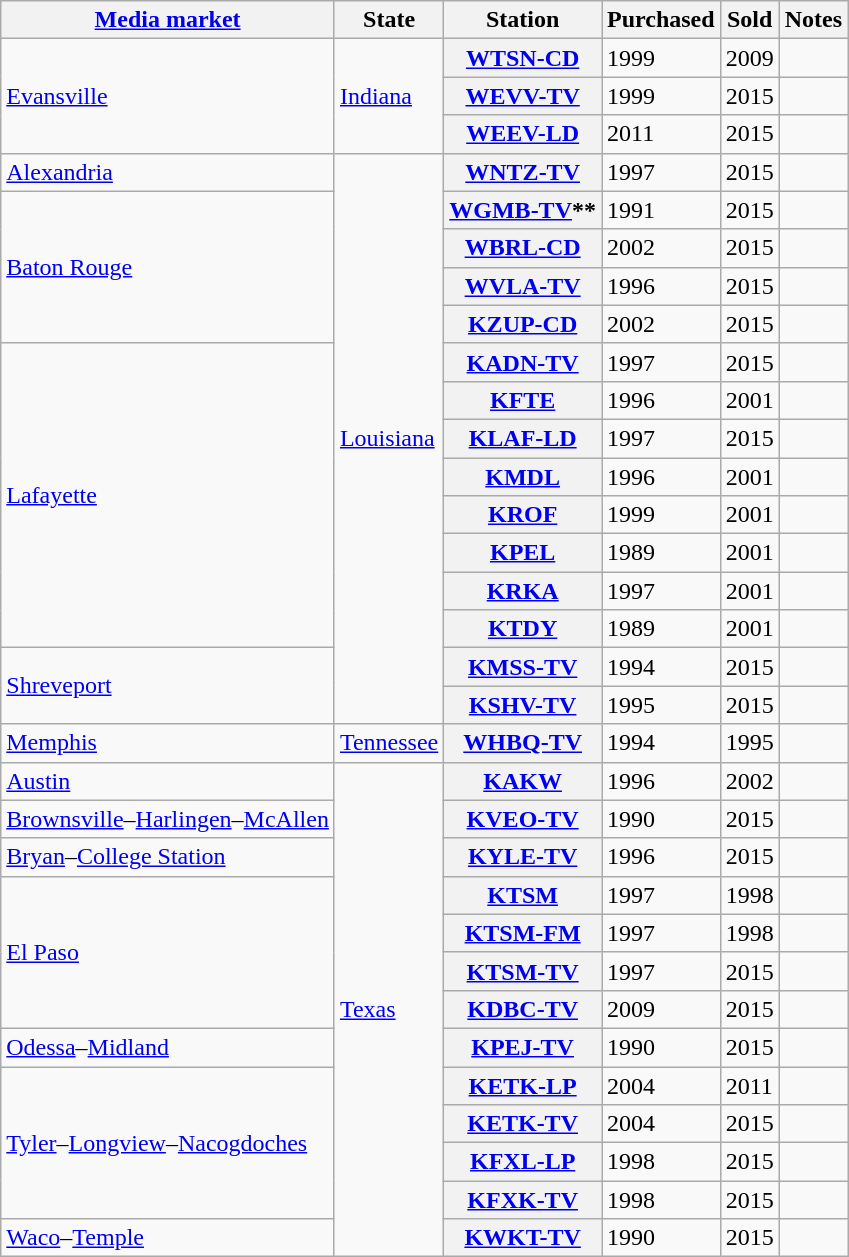<table class="wikitable sortable">
<tr>
<th scope="col"><a href='#'>Media market</a></th>
<th scope="col">State</th>
<th scope="col">Station</th>
<th scope="col">Purchased</th>
<th scope="col">Sold</th>
<th scope="col" class="unsortable">Notes</th>
</tr>
<tr>
<td rowspan="3"><a href='#'>Evansville</a></td>
<td rowspan="3"><a href='#'>Indiana</a></td>
<th scope="row"><a href='#'>WTSN-CD</a></th>
<td>1999</td>
<td>2009</td>
<td></td>
</tr>
<tr>
<th scope="row"><a href='#'>WEVV-TV</a></th>
<td>1999</td>
<td>2015</td>
<td></td>
</tr>
<tr>
<th scope="row"><a href='#'>WEEV-LD</a></th>
<td>2011</td>
<td>2015</td>
<td></td>
</tr>
<tr>
<td><a href='#'>Alexandria</a></td>
<td rowspan="15"><a href='#'>Louisiana</a></td>
<th scope="row"><a href='#'>WNTZ-TV</a></th>
<td>1997</td>
<td>2015</td>
<td></td>
</tr>
<tr>
<td rowspan="4"><a href='#'>Baton Rouge</a></td>
<th scope="row"><a href='#'>WGMB-TV</a>**</th>
<td>1991</td>
<td>2015</td>
<td></td>
</tr>
<tr>
<th scope="row"><a href='#'>WBRL-CD</a></th>
<td>2002</td>
<td>2015</td>
<td></td>
</tr>
<tr>
<th scope="row"><a href='#'>WVLA-TV</a></th>
<td>1996</td>
<td>2015</td>
<td></td>
</tr>
<tr>
<th scope="row"><a href='#'>KZUP-CD</a></th>
<td>2002</td>
<td>2015</td>
<td></td>
</tr>
<tr>
<td rowspan="8"><a href='#'>Lafayette</a></td>
<th scope="row"><a href='#'>KADN-TV</a></th>
<td>1997</td>
<td>2015</td>
<td></td>
</tr>
<tr>
<th scope="row"><a href='#'>KFTE</a></th>
<td>1996</td>
<td>2001</td>
<td></td>
</tr>
<tr>
<th scope="row"><a href='#'>KLAF-LD</a></th>
<td>1997</td>
<td>2015</td>
<td></td>
</tr>
<tr>
<th scope="row"><a href='#'>KMDL</a></th>
<td>1996</td>
<td>2001</td>
<td></td>
</tr>
<tr>
<th scope="row"><a href='#'>KROF</a></th>
<td>1999</td>
<td>2001</td>
<td></td>
</tr>
<tr>
<th scope="row"><a href='#'>KPEL</a></th>
<td>1989</td>
<td>2001</td>
<td></td>
</tr>
<tr>
<th scope="row"><a href='#'>KRKA</a></th>
<td>1997</td>
<td>2001</td>
<td></td>
</tr>
<tr>
<th scope="row"><a href='#'>KTDY</a></th>
<td>1989</td>
<td>2001</td>
<td></td>
</tr>
<tr>
<td rowspan="2"><a href='#'>Shreveport</a></td>
<th scope="row"><a href='#'>KMSS-TV</a></th>
<td>1994</td>
<td>2015</td>
<td></td>
</tr>
<tr>
<th scope="row"><a href='#'>KSHV-TV</a></th>
<td>1995</td>
<td>2015</td>
<td></td>
</tr>
<tr>
<td><a href='#'>Memphis</a></td>
<td><a href='#'>Tennessee</a></td>
<th scope="row"><a href='#'>WHBQ-TV</a></th>
<td>1994</td>
<td>1995</td>
<td></td>
</tr>
<tr>
<td><a href='#'>Austin</a></td>
<td rowspan="13"><a href='#'>Texas</a></td>
<th scope="row"><a href='#'>KAKW</a></th>
<td>1996</td>
<td>2002</td>
<td></td>
</tr>
<tr>
<td><a href='#'>Brownsville</a>–<a href='#'>Harlingen</a>–<a href='#'>McAllen</a></td>
<th scope="row"><a href='#'>KVEO-TV</a></th>
<td>1990</td>
<td>2015</td>
<td></td>
</tr>
<tr>
<td><a href='#'>Bryan</a>–<a href='#'>College Station</a></td>
<th scope="row"><a href='#'>KYLE-TV</a></th>
<td>1996</td>
<td>2015</td>
<td></td>
</tr>
<tr>
<td rowspan="4"><a href='#'>El Paso</a></td>
<th scope="row"><a href='#'>KTSM</a></th>
<td>1997</td>
<td>1998</td>
<td></td>
</tr>
<tr>
<th scope="row"><a href='#'>KTSM-FM</a></th>
<td>1997</td>
<td>1998</td>
<td></td>
</tr>
<tr>
<th scope="row"><a href='#'>KTSM-TV</a></th>
<td>1997</td>
<td>2015</td>
<td></td>
</tr>
<tr>
<th scope="row"><a href='#'>KDBC-TV</a></th>
<td>2009</td>
<td>2015</td>
<td></td>
</tr>
<tr>
<td><a href='#'>Odessa</a>–<a href='#'>Midland</a></td>
<th scope="row"><a href='#'>KPEJ-TV</a></th>
<td>1990</td>
<td>2015</td>
<td></td>
</tr>
<tr>
<td rowspan="4"><a href='#'>Tyler</a>–<a href='#'>Longview</a>–<a href='#'>Nacogdoches</a></td>
<th scope="row"><a href='#'>KETK-LP</a></th>
<td>2004</td>
<td>2011</td>
<td></td>
</tr>
<tr>
<th scope="row"><a href='#'>KETK-TV</a></th>
<td>2004</td>
<td>2015</td>
<td></td>
</tr>
<tr>
<th scope="row"><a href='#'>KFXL-LP</a></th>
<td>1998</td>
<td>2015</td>
<td></td>
</tr>
<tr>
<th scope="row"><a href='#'>KFXK-TV</a></th>
<td>1998</td>
<td>2015</td>
<td></td>
</tr>
<tr>
<td><a href='#'>Waco</a>–<a href='#'>Temple</a></td>
<th scope="row"><a href='#'>KWKT-TV</a></th>
<td>1990</td>
<td>2015</td>
<td></td>
</tr>
</table>
